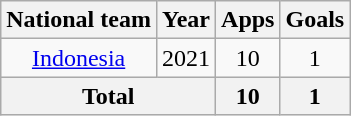<table class="wikitable" style="text-align:center">
<tr>
<th>National team</th>
<th>Year</th>
<th>Apps</th>
<th>Goals</th>
</tr>
<tr>
<td><a href='#'>Indonesia</a></td>
<td>2021</td>
<td>10</td>
<td>1</td>
</tr>
<tr>
<th colspan=2>Total</th>
<th>10</th>
<th>1</th>
</tr>
</table>
